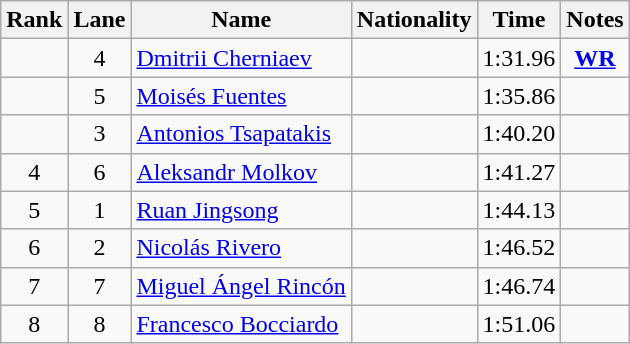<table class="wikitable sortable" style="text-align:center">
<tr>
<th>Rank</th>
<th>Lane</th>
<th>Name</th>
<th>Nationality</th>
<th>Time</th>
<th>Notes</th>
</tr>
<tr>
<td></td>
<td>4</td>
<td align=left><a href='#'>Dmitrii Cherniaev</a></td>
<td align=left></td>
<td>1:31.96</td>
<td><strong><a href='#'>WR</a></strong></td>
</tr>
<tr>
<td></td>
<td>5</td>
<td align=left><a href='#'>Moisés Fuentes</a></td>
<td align=left></td>
<td>1:35.86</td>
<td></td>
</tr>
<tr>
<td></td>
<td>3</td>
<td align=left><a href='#'>Antonios Tsapatakis</a></td>
<td align=left></td>
<td>1:40.20</td>
<td></td>
</tr>
<tr>
<td>4</td>
<td>6</td>
<td align=left><a href='#'>Aleksandr Molkov</a></td>
<td align=left></td>
<td>1:41.27</td>
<td></td>
</tr>
<tr>
<td>5</td>
<td>1</td>
<td align=left><a href='#'>Ruan Jingsong</a></td>
<td align=left></td>
<td>1:44.13</td>
<td></td>
</tr>
<tr>
<td>6</td>
<td>2</td>
<td align=left><a href='#'>Nicolás Rivero</a></td>
<td align=left></td>
<td>1:46.52</td>
<td></td>
</tr>
<tr>
<td>7</td>
<td>7</td>
<td align=left><a href='#'>Miguel Ángel Rincón</a></td>
<td align=left></td>
<td>1:46.74</td>
<td></td>
</tr>
<tr>
<td>8</td>
<td>8</td>
<td align=left><a href='#'>Francesco Bocciardo</a></td>
<td align=left></td>
<td>1:51.06</td>
<td></td>
</tr>
</table>
